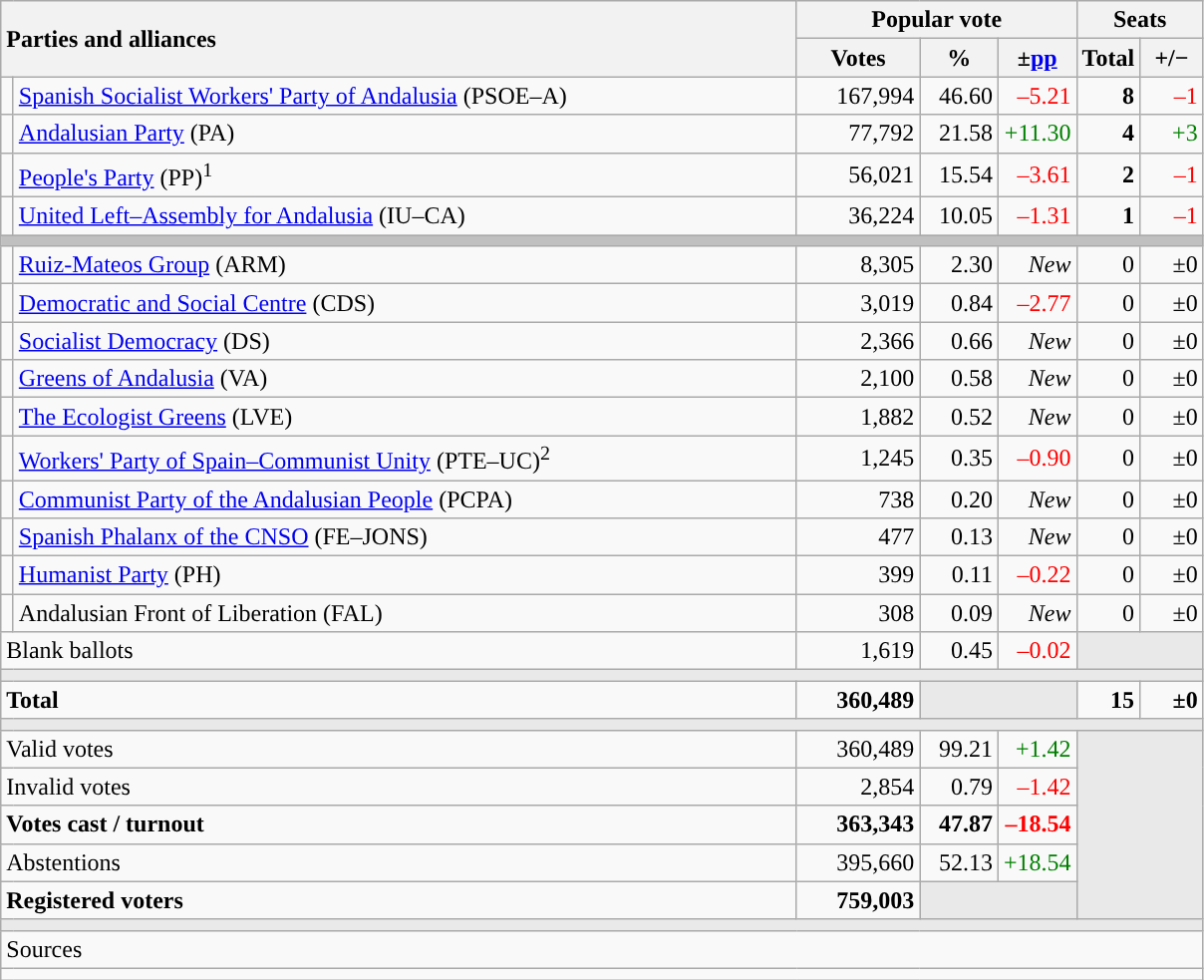<table class="wikitable" style="text-align:right;">
<tr>
<th style="text-align:left;" rowspan="2" colspan="2" width="525">Parties and alliances</th>
<th colspan="3">Popular vote</th>
<th colspan="2">Seats</th>
</tr>
<tr>
<th width="75">Votes</th>
<th width="45">%</th>
<th width="45">±<a href='#'>pp</a></th>
<th width="35">Total</th>
<th width="35">+/−</th>
</tr>
<tr>
<td width="1" style="color:inherit;background:"></td>
<td align="left"><a href='#'>Spanish Socialist Workers' Party of Andalusia</a> (PSOE–A)</td>
<td>167,994</td>
<td>46.60</td>
<td style="color:red;">–5.21</td>
<td><strong>8</strong></td>
<td style="color:red;">–1</td>
</tr>
<tr>
<td style="color:inherit;background:"></td>
<td align="left"><a href='#'>Andalusian Party</a> (PA)</td>
<td>77,792</td>
<td>21.58</td>
<td style="color:green;">+11.30</td>
<td><strong>4</strong></td>
<td style="color:green;">+3</td>
</tr>
<tr>
<td style="color:inherit;background:"></td>
<td align="left"><a href='#'>People's Party</a> (PP)<sup>1</sup></td>
<td>56,021</td>
<td>15.54</td>
<td style="color:red;">–3.61</td>
<td><strong>2</strong></td>
<td style="color:red;">–1</td>
</tr>
<tr>
<td style="color:inherit;background:"></td>
<td align="left"><a href='#'>United Left–Assembly for Andalusia</a> (IU–CA)</td>
<td>36,224</td>
<td>10.05</td>
<td style="color:red;">–1.31</td>
<td><strong>1</strong></td>
<td style="color:red;">–1</td>
</tr>
<tr>
<td colspan="7" bgcolor="#C0C0C0"></td>
</tr>
<tr>
<td style="color:inherit;background:"></td>
<td align="left"><a href='#'>Ruiz-Mateos Group</a> (ARM)</td>
<td>8,305</td>
<td>2.30</td>
<td><em>New</em></td>
<td>0</td>
<td>±0</td>
</tr>
<tr>
<td style="color:inherit;background:"></td>
<td align="left"><a href='#'>Democratic and Social Centre</a> (CDS)</td>
<td>3,019</td>
<td>0.84</td>
<td style="color:red;">–2.77</td>
<td>0</td>
<td>±0</td>
</tr>
<tr>
<td style="color:inherit;background:"></td>
<td align="left"><a href='#'>Socialist Democracy</a> (DS)</td>
<td>2,366</td>
<td>0.66</td>
<td><em>New</em></td>
<td>0</td>
<td>±0</td>
</tr>
<tr>
<td style="color:inherit;background:"></td>
<td align="left"><a href='#'>Greens of Andalusia</a> (VA)</td>
<td>2,100</td>
<td>0.58</td>
<td><em>New</em></td>
<td>0</td>
<td>±0</td>
</tr>
<tr>
<td style="color:inherit;background:"></td>
<td align="left"><a href='#'>The Ecologist Greens</a> (LVE)</td>
<td>1,882</td>
<td>0.52</td>
<td><em>New</em></td>
<td>0</td>
<td>±0</td>
</tr>
<tr>
<td style="color:inherit;background:"></td>
<td align="left"><a href='#'>Workers' Party of Spain–Communist Unity</a> (PTE–UC)<sup>2</sup></td>
<td>1,245</td>
<td>0.35</td>
<td style="color:red;">–0.90</td>
<td>0</td>
<td>±0</td>
</tr>
<tr>
<td style="color:inherit;background:"></td>
<td align="left"><a href='#'>Communist Party of the Andalusian People</a> (PCPA)</td>
<td>738</td>
<td>0.20</td>
<td><em>New</em></td>
<td>0</td>
<td>±0</td>
</tr>
<tr>
<td style="color:inherit;background:"></td>
<td align="left"><a href='#'>Spanish Phalanx of the CNSO</a> (FE–JONS)</td>
<td>477</td>
<td>0.13</td>
<td><em>New</em></td>
<td>0</td>
<td>±0</td>
</tr>
<tr>
<td style="color:inherit;background:"></td>
<td align="left"><a href='#'>Humanist Party</a> (PH)</td>
<td>399</td>
<td>0.11</td>
<td style="color:red;">–0.22</td>
<td>0</td>
<td>±0</td>
</tr>
<tr>
<td style="color:inherit;background:"></td>
<td align="left">Andalusian Front of Liberation (FAL)</td>
<td>308</td>
<td>0.09</td>
<td><em>New</em></td>
<td>0</td>
<td>±0</td>
</tr>
<tr>
<td align="left" colspan="2">Blank ballots</td>
<td>1,619</td>
<td>0.45</td>
<td style="color:red;">–0.02</td>
<td bgcolor="#E9E9E9" colspan="2"></td>
</tr>
<tr>
<td colspan="7" bgcolor="#E9E9E9"></td>
</tr>
<tr style="font-weight:bold;">
<td align="left" colspan="2">Total</td>
<td>360,489</td>
<td bgcolor="#E9E9E9" colspan="2"></td>
<td>15</td>
<td>±0</td>
</tr>
<tr>
<td colspan="7" bgcolor="#E9E9E9"></td>
</tr>
<tr>
<td align="left" colspan="2">Valid votes</td>
<td>360,489</td>
<td>99.21</td>
<td style="color:green;">+1.42</td>
<td bgcolor="#E9E9E9" colspan="2" rowspan="5"></td>
</tr>
<tr>
<td align="left" colspan="2">Invalid votes</td>
<td>2,854</td>
<td>0.79</td>
<td style="color:red;">–1.42</td>
</tr>
<tr style="font-weight:bold;">
<td align="left" colspan="2">Votes cast / turnout</td>
<td>363,343</td>
<td>47.87</td>
<td style="color:red;">–18.54</td>
</tr>
<tr>
<td align="left" colspan="2">Abstentions</td>
<td>395,660</td>
<td>52.13</td>
<td style="color:green;">+18.54</td>
</tr>
<tr style="font-weight:bold;">
<td align="left" colspan="2">Registered voters</td>
<td>759,003</td>
<td bgcolor="#E9E9E9" colspan="2"></td>
</tr>
<tr>
<td colspan="7" bgcolor="#E9E9E9"></td>
</tr>
<tr>
<td align="left" colspan="7">Sources</td>
</tr>
<tr>
<td colspan="7" style="text-align:left; max-width:790px;"></td>
</tr>
</table>
